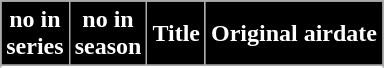<table class="wikitable plainrowheaders">
<tr>
</tr>
<tr style="color:white">
<th style="background:#000;width:%5;">no in<br>series</th>
<th style="background:#000;width:%5;">no in<br>season</th>
<th style="background:#000;">Title</th>
<th style="background:#000;width:%25;">Original airdate</th>
</tr>
<tr>
</tr>
<tr>
</tr>
</table>
